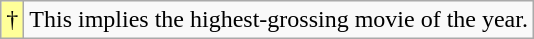<table class="wikitable">
<tr>
<td style="background-color:#FFFF99">†</td>
<td>This implies the highest-grossing movie of the year.</td>
</tr>
</table>
